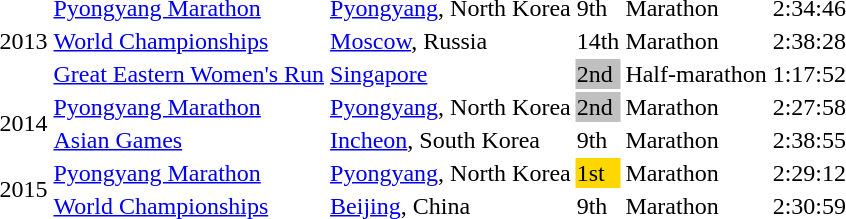<table>
<tr>
<td rowspan=3>2013</td>
<td><a href='#'>Pyongyang Marathon</a></td>
<td><a href='#'>Pyongyang</a>, North Korea</td>
<td>9th</td>
<td>Marathon</td>
<td>2:34:46</td>
</tr>
<tr>
<td><a href='#'>World Championships</a></td>
<td><a href='#'>Moscow</a>, Russia</td>
<td>14th</td>
<td>Marathon</td>
<td>2:38:28</td>
</tr>
<tr>
<td><a href='#'>Great Eastern Women's Run</a></td>
<td><a href='#'>Singapore</a></td>
<td bgcolor="silver">2nd</td>
<td>Half-marathon</td>
<td>1:17:52</td>
</tr>
<tr>
<td rowspan=2>2014</td>
<td><a href='#'>Pyongyang Marathon</a></td>
<td><a href='#'>Pyongyang</a>, North Korea</td>
<td bgcolor="silver">2nd</td>
<td>Marathon</td>
<td>2:27:58</td>
</tr>
<tr>
<td><a href='#'>Asian Games</a></td>
<td><a href='#'>Incheon</a>, South Korea</td>
<td>9th</td>
<td>Marathon</td>
<td>2:38:55</td>
</tr>
<tr>
<td rowspan=2>2015</td>
<td><a href='#'>Pyongyang Marathon</a></td>
<td><a href='#'>Pyongyang</a>, North Korea</td>
<td bgcolor="gold">1st</td>
<td>Marathon</td>
<td>2:29:12</td>
</tr>
<tr>
<td><a href='#'>World Championships</a></td>
<td><a href='#'>Beijing</a>, China</td>
<td>9th</td>
<td>Marathon</td>
<td>2:30:59</td>
</tr>
</table>
